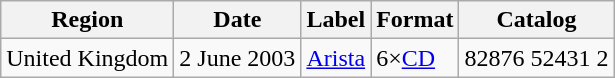<table class="wikitable">
<tr>
<th>Region</th>
<th>Date</th>
<th>Label</th>
<th>Format</th>
<th>Catalog</th>
</tr>
<tr>
<td>United Kingdom</td>
<td>2 June 2003</td>
<td><a href='#'>Arista</a></td>
<td>6×<a href='#'>CD</a></td>
<td>82876 52431 2</td>
</tr>
</table>
